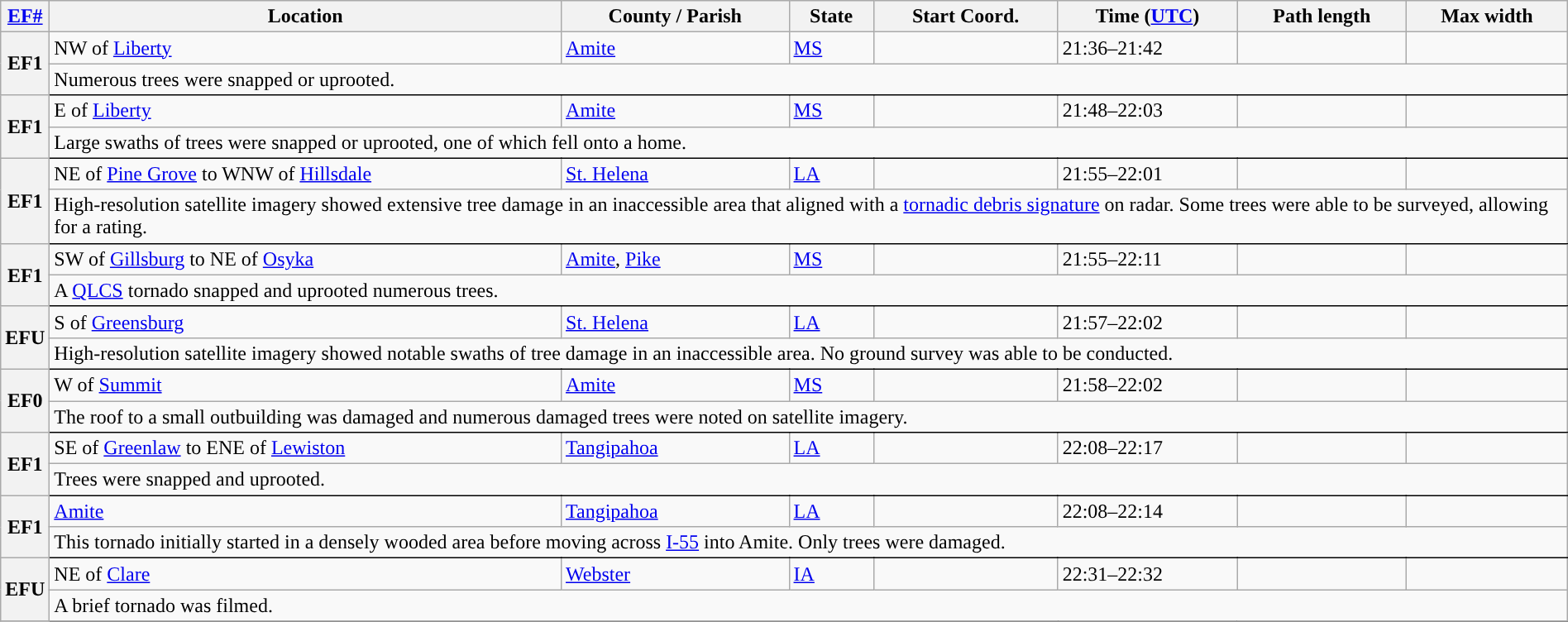<table class="wikitable sortable" style="width:100%;">
<tr>
<th scope="col" width="2%" align="center"><a href='#'>EF#</a></th>
<th scope="col" align="center" class="unsortable">Location</th>
<th scope="col" align="center" class="unsortable">County / Parish</th>
<th scope="col" align="center">State</th>
<th scope="col" align="center">Start Coord.</th>
<th scope="col" align="center">Time (<a href='#'>UTC</a>)</th>
<th scope="col" align="center">Path length</th>
<th scope="col" align="center">Max width</th>
</tr>
<tr>
<th scope="row" rowspan="2" style="background-color:#">EF1</th>
<td>NW of <a href='#'>Liberty</a></td>
<td><a href='#'>Amite</a></td>
<td><a href='#'>MS</a></td>
<td></td>
<td>21:36–21:42</td>
<td></td>
<td></td>
</tr>
<tr class="expand-child">
<td colspan="8" style=" border-bottom: 1px solid black;">Numerous trees were snapped or uprooted.</td>
</tr>
<tr>
<th scope="row" rowspan="2" style="background-color:#">EF1</th>
<td>E of <a href='#'>Liberty</a></td>
<td><a href='#'>Amite</a></td>
<td><a href='#'>MS</a></td>
<td></td>
<td>21:48–22:03</td>
<td></td>
<td></td>
</tr>
<tr class="expand-child">
<td colspan="8" style=" border-bottom: 1px solid black;">Large swaths of trees were snapped or uprooted, one of which fell onto a home.</td>
</tr>
<tr>
<th scope="row" rowspan="2" style="background-color:#">EF1</th>
<td>NE of <a href='#'>Pine Grove</a> to WNW of <a href='#'>Hillsdale</a></td>
<td><a href='#'>St. Helena</a></td>
<td><a href='#'>LA</a></td>
<td></td>
<td>21:55–22:01</td>
<td></td>
<td></td>
</tr>
<tr class="expand-child">
<td colspan="8" style=" border-bottom: 1px solid black;">High-resolution satellite imagery showed extensive tree damage in an inaccessible area that aligned with a <a href='#'>tornadic debris signature</a> on radar. Some trees were able to be surveyed, allowing for a rating.</td>
</tr>
<tr>
<th scope="row" rowspan="2" style="background-color:#">EF1</th>
<td>SW of <a href='#'>Gillsburg</a> to NE of <a href='#'>Osyka</a></td>
<td><a href='#'>Amite</a>, <a href='#'>Pike</a></td>
<td><a href='#'>MS</a></td>
<td></td>
<td>21:55–22:11</td>
<td></td>
<td></td>
</tr>
<tr class="expand-child">
<td colspan="8" style=" border-bottom: 1px solid black;">A <a href='#'>QLCS</a> tornado snapped and uprooted numerous trees.</td>
</tr>
<tr>
<th scope="row" rowspan="2" style="background-color:#">EFU</th>
<td>S of <a href='#'>Greensburg</a></td>
<td><a href='#'>St. Helena</a></td>
<td><a href='#'>LA</a></td>
<td></td>
<td>21:57–22:02</td>
<td></td>
<td></td>
</tr>
<tr class="expand-child">
<td colspan="8" style=" border-bottom: 1px solid black;">High-resolution satellite imagery showed notable swaths of tree damage in an inaccessible area. No ground survey was able to be conducted.</td>
</tr>
<tr>
<th scope="row" rowspan="2" style="background-color:#">EF0</th>
<td>W of <a href='#'>Summit</a></td>
<td><a href='#'>Amite</a></td>
<td><a href='#'>MS</a></td>
<td></td>
<td>21:58–22:02</td>
<td></td>
<td></td>
</tr>
<tr class="expand-child">
<td colspan="8" style=" border-bottom: 1px solid black;">The roof to a small outbuilding was damaged and numerous damaged trees were noted on satellite imagery.</td>
</tr>
<tr>
<th scope="row" rowspan="2" style="background-color:#">EF1</th>
<td>SE of <a href='#'>Greenlaw</a> to ENE of <a href='#'>Lewiston</a></td>
<td><a href='#'>Tangipahoa</a></td>
<td><a href='#'>LA</a></td>
<td></td>
<td>22:08–22:17</td>
<td></td>
<td></td>
</tr>
<tr class="expand-child">
<td colspan="8" style=" border-bottom: 1px solid black;">Trees were snapped and uprooted.</td>
</tr>
<tr>
<th scope="row" rowspan="2" style="background-color:#">EF1</th>
<td><a href='#'>Amite</a></td>
<td><a href='#'>Tangipahoa</a></td>
<td><a href='#'>LA</a></td>
<td></td>
<td>22:08–22:14</td>
<td></td>
<td></td>
</tr>
<tr class="expand-child">
<td colspan="8" style=" border-bottom: 1px solid black;">This tornado initially started in a densely wooded area before moving across <a href='#'>I-55</a> into Amite. Only trees were damaged.</td>
</tr>
<tr>
<th scope="row" rowspan="2" style="background-color:#">EFU</th>
<td>NE of <a href='#'>Clare</a></td>
<td><a href='#'>Webster</a></td>
<td><a href='#'>IA</a></td>
<td></td>
<td>22:31–22:32</td>
<td></td>
<td></td>
</tr>
<tr class="expand-child">
<td colspan="8" style=" border-bottom: 1px solid black;">A brief tornado was filmed.</td>
</tr>
<tr>
</tr>
</table>
